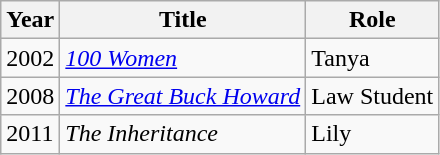<table class="wikitable">
<tr>
<th>Year</th>
<th>Title</th>
<th>Role</th>
</tr>
<tr>
<td>2002</td>
<td><em><a href='#'>100 Women</a></em></td>
<td>Tanya</td>
</tr>
<tr>
<td>2008</td>
<td><em><a href='#'>The Great Buck Howard</a></em></td>
<td>Law Student</td>
</tr>
<tr>
<td>2011</td>
<td><em>The Inheritance</em></td>
<td>Lily</td>
</tr>
</table>
